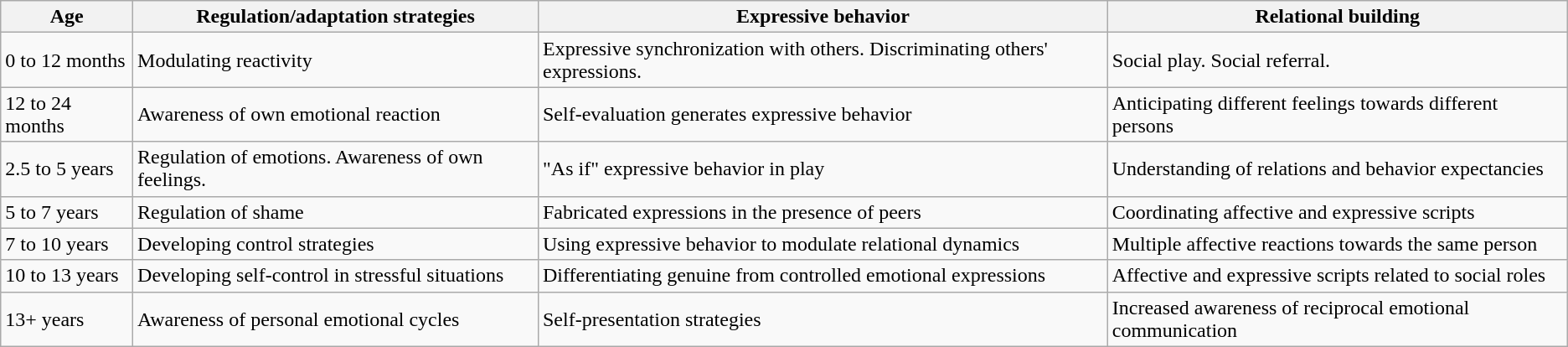<table class="wikitable">
<tr>
<th>Age</th>
<th>Regulation/adaptation strategies</th>
<th>Expressive behavior</th>
<th>Relational building</th>
</tr>
<tr>
<td>0 to 12 months</td>
<td>Modulating reactivity</td>
<td>Expressive synchronization with others. Discriminating others' expressions.</td>
<td>Social play. Social referral.</td>
</tr>
<tr>
<td>12 to 24 months</td>
<td>Awareness of own emotional reaction</td>
<td>Self-evaluation generates expressive behavior</td>
<td>Anticipating different feelings towards different persons</td>
</tr>
<tr>
<td>2.5 to 5 years</td>
<td>Regulation of emotions. Awareness of own feelings.</td>
<td>"As if" expressive behavior in play</td>
<td>Understanding of relations and behavior expectancies</td>
</tr>
<tr>
<td>5 to 7 years</td>
<td>Regulation of shame</td>
<td>Fabricated expressions in the presence of peers</td>
<td>Coordinating affective and expressive scripts</td>
</tr>
<tr>
<td>7 to 10 years</td>
<td>Developing control strategies</td>
<td>Using expressive behavior to modulate relational dynamics</td>
<td>Multiple affective reactions towards the same person</td>
</tr>
<tr>
<td>10 to 13 years</td>
<td>Developing self-control in stressful situations</td>
<td>Differentiating genuine from controlled emotional expressions</td>
<td>Affective and expressive scripts related to social roles</td>
</tr>
<tr>
<td>13+ years</td>
<td>Awareness of personal emotional cycles</td>
<td>Self-presentation strategies</td>
<td>Increased awareness of reciprocal emotional communication</td>
</tr>
</table>
